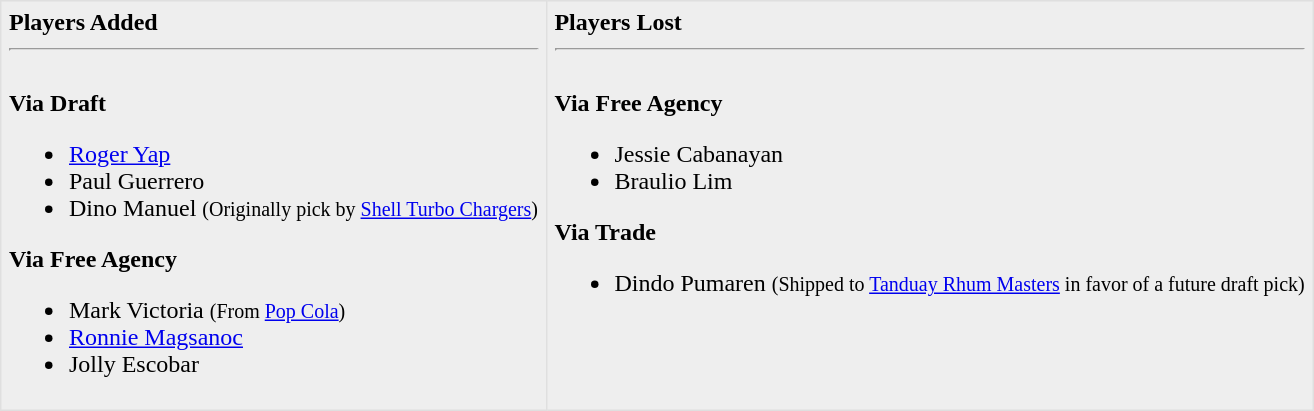<table border=1 style="border-collapse:collapse; background-color:#eeeeee" bordercolor="#DFDFDF" cellpadding="5">
<tr>
<td valign="top"><strong>Players Added</strong> <hr><br><strong>Via Draft</strong><ul><li><a href='#'>Roger Yap</a></li><li>Paul Guerrero</li><li>Dino Manuel <small>(Originally pick by <a href='#'>Shell Turbo Chargers</a>)</small></li></ul><strong>Via Free Agency</strong><ul><li>Mark Victoria <small>(From <a href='#'>Pop Cola</a>)</small></li><li><a href='#'>Ronnie Magsanoc</a></li><li>Jolly Escobar</li></ul></td>
<td valign="top"><strong>Players Lost</strong> <hr><br><strong>Via Free Agency</strong><ul><li>Jessie Cabanayan</li><li>Braulio Lim</li></ul><strong>Via Trade</strong><ul><li>Dindo Pumaren <small>(Shipped to <a href='#'>Tanduay Rhum Masters</a> in favor of a future draft pick)</small> </li></ul></td>
</tr>
</table>
